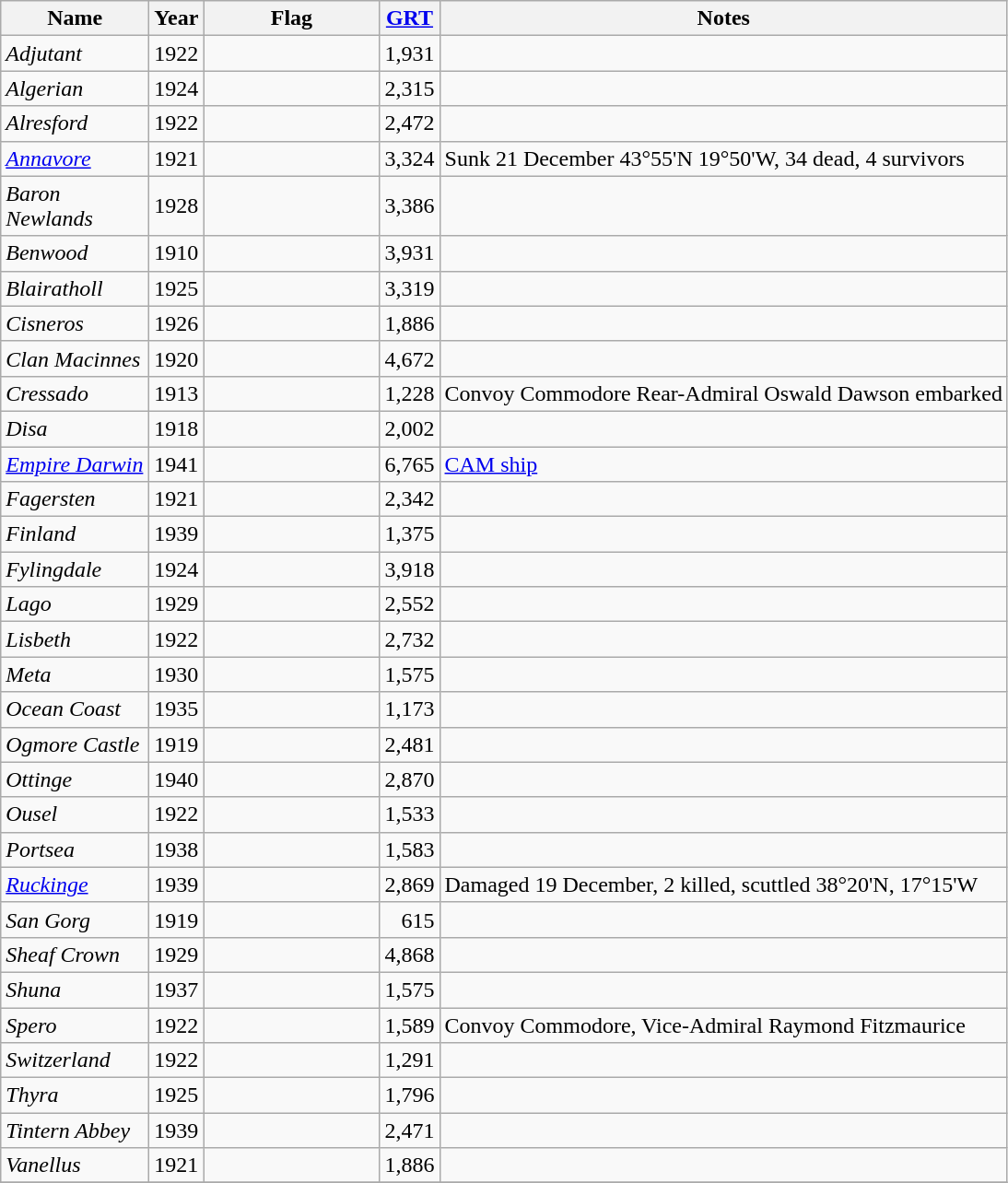<table class="wikitable sortable">
<tr>
<th scope="col" width="100px">Name</th>
<th scope="col" width="30px">Year</th>
<th scope="col" width="120px">Flag</th>
<th scope="col" width="30px"><a href='#'>GRT</a></th>
<th>Notes</th>
</tr>
<tr>
<td align="left"><em>Adjutant</em></td>
<td align="left">1922</td>
<td align="left"></td>
<td align="right">1,931</td>
<td align="left"></td>
</tr>
<tr>
<td align="left"><em>Algerian</em></td>
<td align="left">1924</td>
<td align="left"></td>
<td align="right">2,315</td>
<td align="left"></td>
</tr>
<tr>
<td align="left"><em>Alresford</em></td>
<td align="left">1922</td>
<td align="left"></td>
<td align="right">2,472</td>
<td align="left"></td>
</tr>
<tr>
<td align="left"><em><a href='#'>Annavore</a></em></td>
<td align="left">1921</td>
<td align="left"></td>
<td align="right">3,324</td>
<td align="left">Sunk  21 December 43°55'N 19°50'W, 34 dead, 4 survivors</td>
</tr>
<tr>
<td align="left"><em>Baron Newlands</em></td>
<td align="left">1928</td>
<td align="left"></td>
<td align="right">3,386</td>
<td align="left"></td>
</tr>
<tr>
<td align="left"><em>Benwood</em></td>
<td align="left">1910</td>
<td align="left"></td>
<td align="right">3,931</td>
<td align="left"></td>
</tr>
<tr>
<td align="left"><em>Blairatholl</em></td>
<td align="left">1925</td>
<td align="left"></td>
<td align="right">3,319</td>
<td align="left"></td>
</tr>
<tr>
<td align="left"><em>Cisneros</em></td>
<td align="left">1926</td>
<td align="left"></td>
<td align="right">1,886</td>
<td align="left"></td>
</tr>
<tr>
<td align="left"><em>Clan Macinnes</em></td>
<td align="left">1920</td>
<td align="left"></td>
<td align="right">4,672</td>
<td align="left"></td>
</tr>
<tr>
<td align="left"><em>Cressado</em></td>
<td align="left">1913</td>
<td align="left"></td>
<td align="right">1,228</td>
<td align="left">Convoy Commodore Rear-Admiral Oswald Dawson embarked</td>
</tr>
<tr>
<td align="left"><em>Disa</em></td>
<td align="left">1918</td>
<td align="left"></td>
<td align="right">2,002</td>
<td align="left"></td>
</tr>
<tr>
<td align="left"><em><a href='#'>Empire Darwin</a></em></td>
<td align="left">1941</td>
<td align="left"></td>
<td align="right">6,765</td>
<td align="left"><a href='#'>CAM ship</a></td>
</tr>
<tr>
<td align="left"><em>Fagersten</em></td>
<td align="left">1921</td>
<td align="left"></td>
<td align="right">2,342</td>
<td align="left"></td>
</tr>
<tr>
<td align="left"><em>Finland</em></td>
<td align="left">1939</td>
<td align="left"></td>
<td align="right">1,375</td>
<td align="left"></td>
</tr>
<tr>
<td align="left"><em>Fylingdale</em></td>
<td align="left">1924</td>
<td align="left"></td>
<td align="right">3,918</td>
<td align="left"></td>
</tr>
<tr>
<td align="left"><em>Lago</em></td>
<td align="left">1929</td>
<td align="left"></td>
<td align="right">2,552</td>
<td align="left"></td>
</tr>
<tr>
<td align="left"><em>Lisbeth</em></td>
<td align="left">1922</td>
<td align="left"></td>
<td align="right">2,732</td>
<td align="left"></td>
</tr>
<tr>
<td align="left"><em>Meta</em></td>
<td align="left">1930</td>
<td align="left"></td>
<td align="right">1,575</td>
<td align="left"></td>
</tr>
<tr>
<td align="left"><em>Ocean Coast</em></td>
<td align="left">1935</td>
<td align="left"></td>
<td align="right">1,173</td>
<td align="left"></td>
</tr>
<tr>
<td align="left"><em>Ogmore Castle</em></td>
<td align="left">1919</td>
<td align="left"></td>
<td align="right">2,481</td>
<td align="left"></td>
</tr>
<tr>
<td align="left"><em>Ottinge</em></td>
<td align="left">1940</td>
<td align="left"></td>
<td align="right">2,870</td>
<td align="left"></td>
</tr>
<tr>
<td align="left"><em>Ousel</em></td>
<td align="left">1922</td>
<td align="left"></td>
<td align="right">1,533</td>
<td align="left"></td>
</tr>
<tr>
<td align="left"><em>Portsea</em></td>
<td align="left">1938</td>
<td align="left"></td>
<td align="right">1,583</td>
<td align="left"></td>
</tr>
<tr>
<td align="left"><em><a href='#'>Ruckinge</a></em></td>
<td align="left">1939</td>
<td align="left"></td>
<td align="right">2,869</td>
<td align="left">Damaged  19 December, 2 killed, scuttled 38°20'N, 17°15'W</td>
</tr>
<tr>
<td align="left"><em>San Gorg</em></td>
<td align="left">1919</td>
<td align="left"></td>
<td align="right">615</td>
<td align="left"></td>
</tr>
<tr>
<td align="left"><em>Sheaf Crown</em></td>
<td align="left">1929</td>
<td align="left"></td>
<td align="right">4,868</td>
<td align="left"></td>
</tr>
<tr>
<td align="left"><em>Shuna</em></td>
<td align="left">1937</td>
<td align="left"></td>
<td align="right">1,575</td>
<td align="left"></td>
</tr>
<tr>
<td align="left"><em>Spero</em></td>
<td align="left">1922</td>
<td align="left"></td>
<td align="right">1,589</td>
<td align="left">Convoy Commodore, Vice-Admiral Raymond Fitzmaurice</td>
</tr>
<tr>
<td align="left"><em>Switzerland</em></td>
<td align="left">1922</td>
<td align="left"></td>
<td align="right">1,291</td>
<td align="left"></td>
</tr>
<tr>
<td align="left"><em>Thyra</em></td>
<td align="left">1925</td>
<td align="left"></td>
<td align="right">1,796</td>
<td align="left"></td>
</tr>
<tr>
<td align="left"><em>Tintern Abbey</em></td>
<td align="left">1939</td>
<td align="left"></td>
<td align="right">2,471</td>
<td align="left"></td>
</tr>
<tr>
<td align="left"><em>Vanellus</em></td>
<td align="left">1921</td>
<td align="left"></td>
<td align="right">1,886</td>
<td align="left"></td>
</tr>
<tr>
</tr>
</table>
